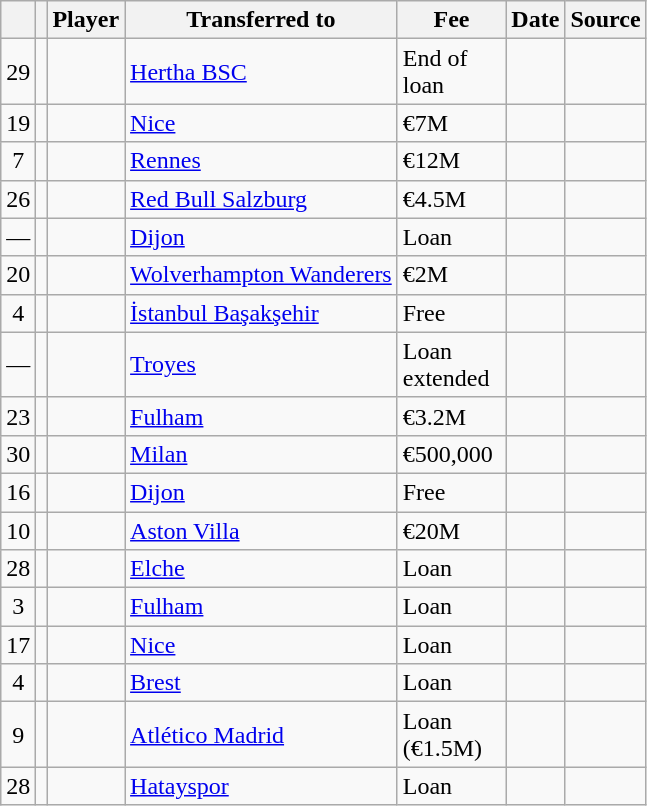<table class="wikitable plainrowheaders sortable">
<tr>
<th></th>
<th></th>
<th scope=col>Player</th>
<th>Transferred to</th>
<th !scope=col; style="width: 65px;">Fee</th>
<th scope=col>Date</th>
<th scope=col>Source</th>
</tr>
<tr>
<td align=center>29</td>
<td align=center></td>
<td></td>
<td> <a href='#'>Hertha BSC</a></td>
<td>End of loan</td>
<td></td>
<td></td>
</tr>
<tr>
<td align=center>19</td>
<td align=center></td>
<td></td>
<td> <a href='#'>Nice</a></td>
<td>€7M</td>
<td></td>
<td></td>
</tr>
<tr>
<td align=center>7</td>
<td align=center></td>
<td></td>
<td> <a href='#'>Rennes</a></td>
<td>€12M</td>
<td></td>
<td></td>
</tr>
<tr>
<td align=center>26</td>
<td align=center></td>
<td></td>
<td> <a href='#'>Red Bull Salzburg</a></td>
<td>€4.5M</td>
<td></td>
<td></td>
</tr>
<tr>
<td align=center>—</td>
<td align=center></td>
<td></td>
<td> <a href='#'>Dijon</a></td>
<td>Loan</td>
<td></td>
<td></td>
</tr>
<tr>
<td align=center>20</td>
<td align=center></td>
<td></td>
<td> <a href='#'>Wolverhampton Wanderers</a></td>
<td>€2M</td>
<td></td>
<td></td>
</tr>
<tr>
<td align=center>4</td>
<td align=center></td>
<td></td>
<td> <a href='#'>İstanbul Başakşehir</a></td>
<td>Free</td>
<td></td>
<td></td>
</tr>
<tr>
<td align=center>—</td>
<td align=center></td>
<td></td>
<td> <a href='#'>Troyes</a></td>
<td>Loan extended</td>
<td></td>
<td></td>
</tr>
<tr>
<td align=center>23</td>
<td align=center></td>
<td></td>
<td> <a href='#'>Fulham</a></td>
<td>€3.2M</td>
<td></td>
<td></td>
</tr>
<tr>
<td align=center>30</td>
<td align=center></td>
<td></td>
<td> <a href='#'>Milan</a></td>
<td>€500,000</td>
<td></td>
<td></td>
</tr>
<tr>
<td align=center>16</td>
<td align=center></td>
<td></td>
<td> <a href='#'>Dijon</a></td>
<td>Free</td>
<td></td>
<td></td>
</tr>
<tr>
<td align=center>10</td>
<td align=center></td>
<td></td>
<td> <a href='#'>Aston Villa</a></td>
<td>€20M</td>
<td></td>
<td></td>
</tr>
<tr>
<td align=center>28</td>
<td align=center></td>
<td></td>
<td> <a href='#'>Elche</a></td>
<td>Loan</td>
<td></td>
<td></td>
</tr>
<tr>
<td align=center>3</td>
<td align=center></td>
<td></td>
<td> <a href='#'>Fulham</a></td>
<td>Loan</td>
<td></td>
<td></td>
</tr>
<tr>
<td align=center>17</td>
<td align=center></td>
<td></td>
<td> <a href='#'>Nice</a></td>
<td>Loan</td>
<td></td>
<td></td>
</tr>
<tr>
<td align=center>4</td>
<td align=center></td>
<td></td>
<td> <a href='#'>Brest</a></td>
<td>Loan</td>
<td></td>
<td></td>
</tr>
<tr>
<td align=center>9</td>
<td align=center></td>
<td></td>
<td> <a href='#'>Atlético Madrid</a></td>
<td>Loan (€1.5M)</td>
<td></td>
<td></td>
</tr>
<tr>
<td align=center>28</td>
<td align=center></td>
<td></td>
<td> <a href='#'>Hatayspor</a></td>
<td>Loan</td>
<td></td>
<td></td>
</tr>
</table>
